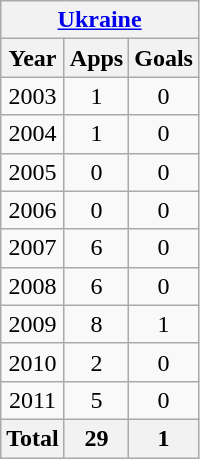<table class="wikitable" style="text-align:center">
<tr>
<th colspan=3><a href='#'>Ukraine</a></th>
</tr>
<tr>
<th>Year</th>
<th>Apps</th>
<th>Goals</th>
</tr>
<tr>
<td>2003</td>
<td>1</td>
<td>0</td>
</tr>
<tr>
<td>2004</td>
<td>1</td>
<td>0</td>
</tr>
<tr>
<td>2005</td>
<td>0</td>
<td>0</td>
</tr>
<tr>
<td>2006</td>
<td>0</td>
<td>0</td>
</tr>
<tr>
<td>2007</td>
<td>6</td>
<td>0</td>
</tr>
<tr>
<td>2008</td>
<td>6</td>
<td>0</td>
</tr>
<tr>
<td>2009</td>
<td>8</td>
<td>1</td>
</tr>
<tr>
<td>2010</td>
<td>2</td>
<td>0</td>
</tr>
<tr>
<td>2011</td>
<td>5</td>
<td>0</td>
</tr>
<tr>
<th>Total</th>
<th>29</th>
<th>1</th>
</tr>
</table>
